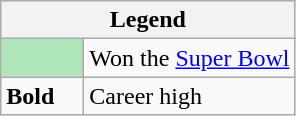<table class="wikitable mw-collapsible mw-collapsed">
<tr>
<th colspan="2">Legend</th>
</tr>
<tr>
<td style="background:#afe6ba; width:3em;"></td>
<td>Won the <a href='#'>Super Bowl</a></td>
</tr>
<tr>
<td><strong>Bold</strong></td>
<td>Career high</td>
</tr>
</table>
